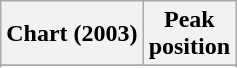<table class="wikitable sortable">
<tr>
<th>Chart (2003)</th>
<th>Peak<br>position</th>
</tr>
<tr>
</tr>
<tr>
</tr>
<tr>
</tr>
</table>
